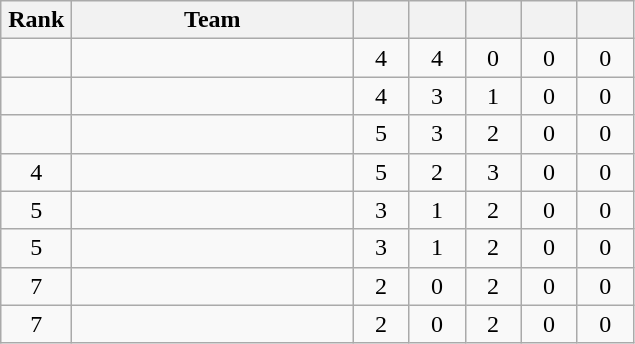<table class="wikitable" style="text-align: center;">
<tr>
<th width=40>Rank</th>
<th width=180>Team</th>
<th width=30></th>
<th width=30></th>
<th width=30></th>
<th width=30></th>
<th width=30></th>
</tr>
<tr>
<td></td>
<td align=left></td>
<td>4</td>
<td>4</td>
<td>0</td>
<td>0</td>
<td>0</td>
</tr>
<tr>
<td></td>
<td align=left></td>
<td>4</td>
<td>3</td>
<td>1</td>
<td>0</td>
<td>0</td>
</tr>
<tr>
<td></td>
<td align=left></td>
<td>5</td>
<td>3</td>
<td>2</td>
<td>0</td>
<td>0</td>
</tr>
<tr>
<td>4</td>
<td align=left></td>
<td>5</td>
<td>2</td>
<td>3</td>
<td>0</td>
<td>0</td>
</tr>
<tr>
<td>5</td>
<td align=left></td>
<td>3</td>
<td>1</td>
<td>2</td>
<td>0</td>
<td>0</td>
</tr>
<tr>
<td>5</td>
<td align=left></td>
<td>3</td>
<td>1</td>
<td>2</td>
<td>0</td>
<td>0</td>
</tr>
<tr>
<td>7</td>
<td align=left></td>
<td>2</td>
<td>0</td>
<td>2</td>
<td>0</td>
<td>0</td>
</tr>
<tr>
<td>7</td>
<td align=left></td>
<td>2</td>
<td>0</td>
<td>2</td>
<td>0</td>
<td>0</td>
</tr>
</table>
